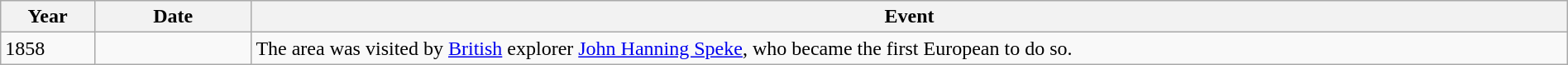<table class="wikitable" width="100%">
<tr>
<th style="width:6%">Year</th>
<th style="width:10%">Date</th>
<th>Event</th>
</tr>
<tr>
<td>1858</td>
<td></td>
<td>The area was visited by <a href='#'>British</a> explorer <a href='#'>John Hanning Speke</a>, who became the first European to do so.</td>
</tr>
</table>
